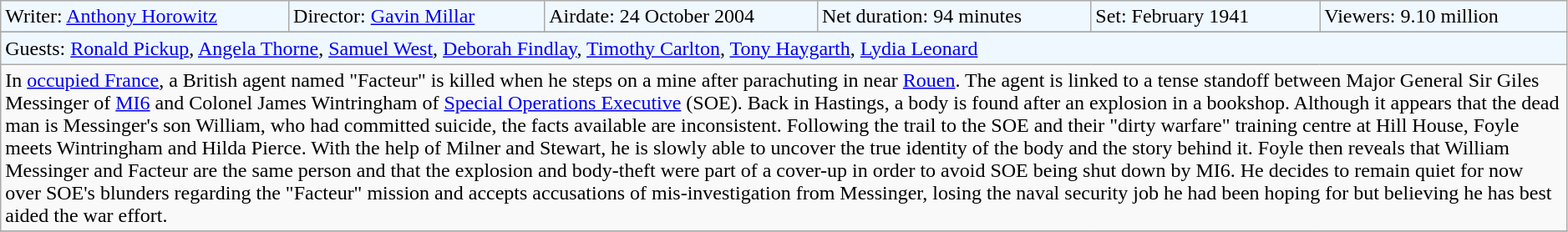<table class="wikitable" width=99%>
<tr style="background-color: #F0F8FF;" |>
<td>Writer: <a href='#'>Anthony Horowitz</a></td>
<td>Director: <a href='#'>Gavin Millar</a></td>
<td>Airdate: 24 October 2004</td>
<td>Net duration: 94 minutes</td>
<td>Set: February 1941</td>
<td>Viewers: 9.10 million</td>
</tr>
<tr>
</tr>
<tr style="background-color: #F0F8FF;" |>
<td colspan="6">Guests: <a href='#'>Ronald Pickup</a>, <a href='#'>Angela Thorne</a>, <a href='#'>Samuel West</a>, <a href='#'>Deborah Findlay</a>, <a href='#'>Timothy Carlton</a>, <a href='#'>Tony Haygarth</a>, <a href='#'>Lydia Leonard</a></td>
</tr>
<tr>
<td colspan="6">In <a href='#'>occupied France</a>, a British agent named "Facteur" is killed when he steps on a mine after parachuting in near <a href='#'>Rouen</a>. The agent is linked to a tense standoff between Major General Sir Giles Messinger of <a href='#'>MI6</a> and Colonel James Wintringham of <a href='#'>Special Operations Executive</a> (SOE). Back in Hastings, a body is found after an explosion in a bookshop. Although it appears that the dead man is Messinger's son William, who had committed suicide, the facts available are inconsistent. Following the trail to the SOE and their "dirty warfare" training centre at Hill House, Foyle meets Wintringham and Hilda Pierce. With the help of Milner and Stewart, he is slowly able to uncover the true identity of the body and the story behind it. Foyle then reveals that William Messinger and Facteur are the same person and that the explosion and body-theft were part of a cover-up in order to avoid SOE being shut down by MI6. He decides to remain quiet for now over SOE's blunders regarding the "Facteur" mission and accepts accusations of mis-investigation from Messinger, losing the naval security job he had been hoping for but believing he has best aided the war effort.</td>
</tr>
<tr>
</tr>
</table>
